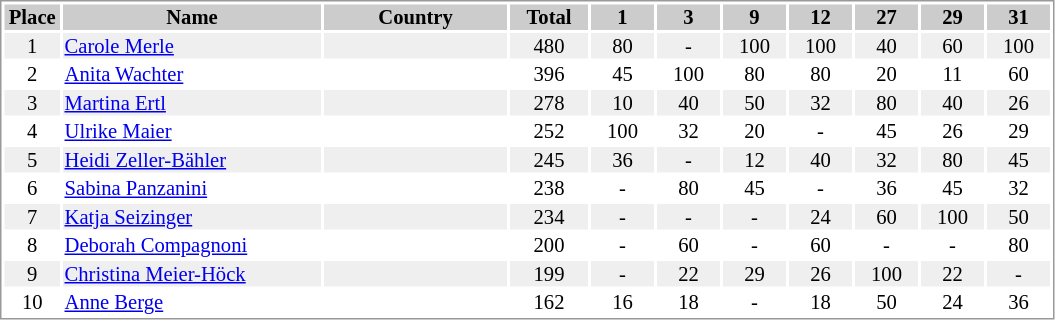<table border="0" style="border: 1px solid #999; background-color:#FFFFFF; text-align:center; font-size:86%; line-height:15px;">
<tr align="center" bgcolor="#CCCCCC">
<th width=35>Place</th>
<th width=170>Name</th>
<th width=120>Country</th>
<th width=50>Total</th>
<th width=40>1</th>
<th width=40>3</th>
<th width=40>9</th>
<th width=40>12</th>
<th width=40>27</th>
<th width=40>29</th>
<th width=40>31</th>
</tr>
<tr bgcolor="#EFEFEF">
<td>1</td>
<td align="left"><a href='#'>Carole Merle</a></td>
<td align="left"></td>
<td>480</td>
<td>80</td>
<td>-</td>
<td>100</td>
<td>100</td>
<td>40</td>
<td>60</td>
<td>100</td>
</tr>
<tr>
<td>2</td>
<td align="left"><a href='#'>Anita Wachter</a></td>
<td align="left"></td>
<td>396</td>
<td>45</td>
<td>100</td>
<td>80</td>
<td>80</td>
<td>20</td>
<td>11</td>
<td>60</td>
</tr>
<tr bgcolor="#EFEFEF">
<td>3</td>
<td align="left"><a href='#'>Martina Ertl</a></td>
<td align="left"></td>
<td>278</td>
<td>10</td>
<td>40</td>
<td>50</td>
<td>32</td>
<td>80</td>
<td>40</td>
<td>26</td>
</tr>
<tr>
<td>4</td>
<td align="left"><a href='#'>Ulrike Maier</a></td>
<td align="left"></td>
<td>252</td>
<td>100</td>
<td>32</td>
<td>20</td>
<td>-</td>
<td>45</td>
<td>26</td>
<td>29</td>
</tr>
<tr bgcolor="#EFEFEF">
<td>5</td>
<td align="left"><a href='#'>Heidi Zeller-Bähler</a></td>
<td align="left"></td>
<td>245</td>
<td>36</td>
<td>-</td>
<td>12</td>
<td>40</td>
<td>32</td>
<td>80</td>
<td>45</td>
</tr>
<tr>
<td>6</td>
<td align="left"><a href='#'>Sabina Panzanini</a></td>
<td align="left"></td>
<td>238</td>
<td>-</td>
<td>80</td>
<td>45</td>
<td>-</td>
<td>36</td>
<td>45</td>
<td>32</td>
</tr>
<tr bgcolor="#EFEFEF">
<td>7</td>
<td align="left"><a href='#'>Katja Seizinger</a></td>
<td align="left"></td>
<td>234</td>
<td>-</td>
<td>-</td>
<td>-</td>
<td>24</td>
<td>60</td>
<td>100</td>
<td>50</td>
</tr>
<tr>
<td>8</td>
<td align="left"><a href='#'>Deborah Compagnoni</a></td>
<td align="left"></td>
<td>200</td>
<td>-</td>
<td>60</td>
<td>-</td>
<td>60</td>
<td>-</td>
<td>-</td>
<td>80</td>
</tr>
<tr bgcolor="#EFEFEF">
<td>9</td>
<td align="left"><a href='#'>Christina Meier-Höck</a></td>
<td align="left"></td>
<td>199</td>
<td>-</td>
<td>22</td>
<td>29</td>
<td>26</td>
<td>100</td>
<td>22</td>
<td>-</td>
</tr>
<tr>
<td>10</td>
<td align="left"><a href='#'>Anne Berge</a></td>
<td align="left"></td>
<td>162</td>
<td>16</td>
<td>18</td>
<td>-</td>
<td>18</td>
<td>50</td>
<td>24</td>
<td>36</td>
</tr>
</table>
